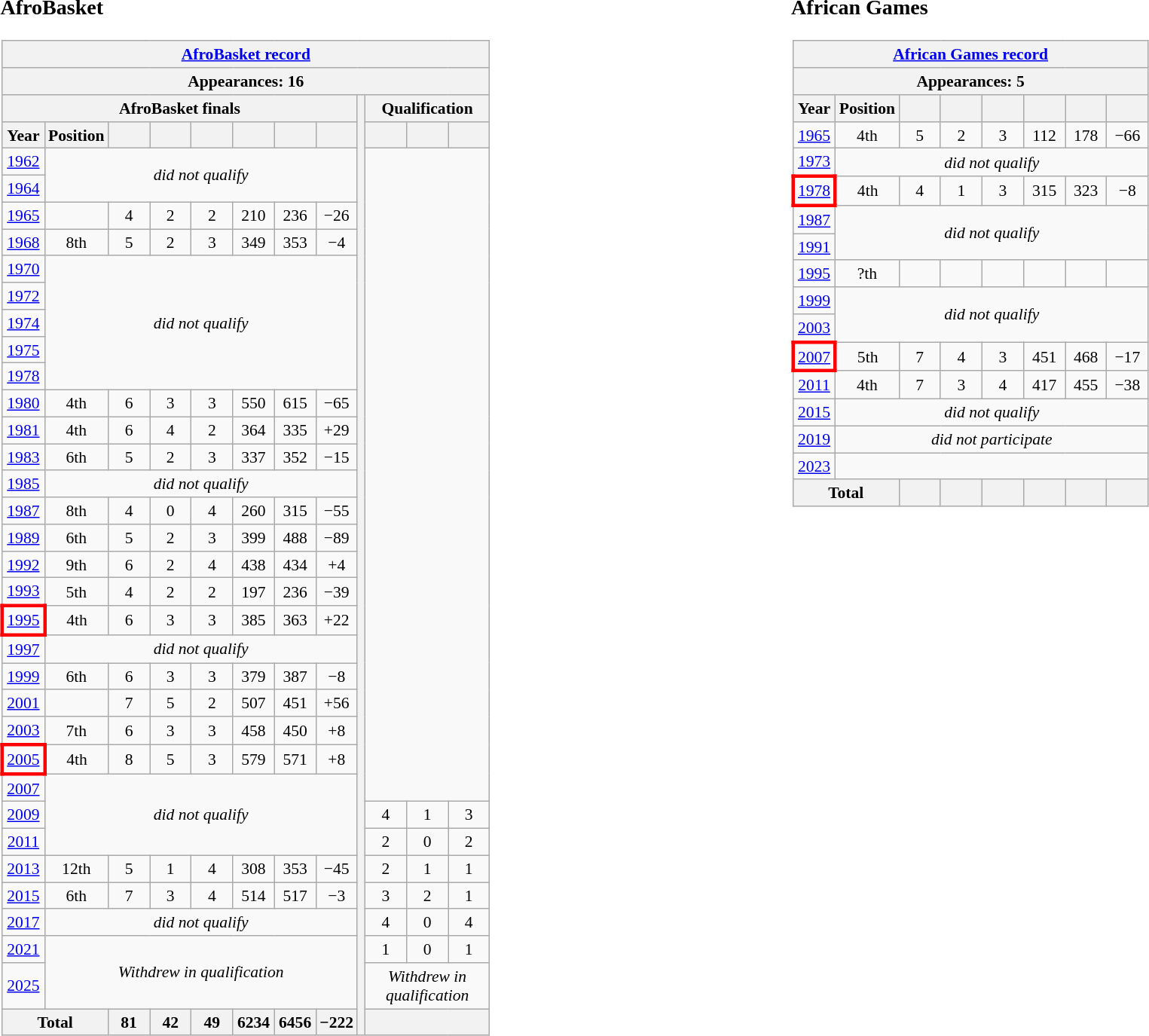<table>
<tr>
<td valign=top width=1%><br><h3>AfroBasket</h3><table class="wikitable" style="text-align: center;font-size:90%;">
<tr>
<th colspan=12><a href='#'>AfroBasket record</a></th>
</tr>
<tr>
<th colspan=12>Appearances: 16</th>
</tr>
<tr>
<th colspan=8>AfroBasket finals</th>
<th rowspan=34></th>
<th colspan=3>Qualification</th>
</tr>
<tr>
<th>Year</th>
<th>Position</th>
<th width=30></th>
<th width=30></th>
<th width=30></th>
<th width=30></th>
<th width=30></th>
<th width=30></th>
<th width=30></th>
<th width=30></th>
<th width=30></th>
</tr>
<tr>
<td> <a href='#'>1962</a></td>
<td colspan=7 rowspan=2><em>did not qualify</em></td>
<td colspan=3 rowspan=24></td>
</tr>
<tr>
<td> <a href='#'>1964</a></td>
</tr>
<tr>
<td> <a href='#'>1965</a></td>
<td></td>
<td>4</td>
<td>2</td>
<td>2</td>
<td>210</td>
<td>236</td>
<td>−26</td>
</tr>
<tr>
<td> <a href='#'>1968</a></td>
<td>8th</td>
<td>5</td>
<td>2</td>
<td>3</td>
<td>349</td>
<td>353</td>
<td>−4</td>
</tr>
<tr>
<td> <a href='#'>1970</a></td>
<td colspan=7 rowspan=5><em>did not qualify</em></td>
</tr>
<tr>
<td> <a href='#'>1972</a></td>
</tr>
<tr>
<td> <a href='#'>1974</a></td>
</tr>
<tr>
<td> <a href='#'>1975</a></td>
</tr>
<tr>
<td> <a href='#'>1978</a></td>
</tr>
<tr>
<td> <a href='#'>1980</a></td>
<td>4th</td>
<td>6</td>
<td>3</td>
<td>3</td>
<td>550</td>
<td>615</td>
<td>−65</td>
</tr>
<tr>
<td> <a href='#'>1981</a></td>
<td>4th</td>
<td>6</td>
<td>4</td>
<td>2</td>
<td>364</td>
<td>335</td>
<td>+29</td>
</tr>
<tr>
<td> <a href='#'>1983</a></td>
<td>6th</td>
<td>5</td>
<td>2</td>
<td>3</td>
<td>337</td>
<td>352</td>
<td>−15</td>
</tr>
<tr>
<td> <a href='#'>1985</a></td>
<td colspan=7 rowspan=1><em>did not qualify</em></td>
</tr>
<tr>
<td> <a href='#'>1987</a></td>
<td>8th</td>
<td>4</td>
<td>0</td>
<td>4</td>
<td>260</td>
<td>315</td>
<td>−55</td>
</tr>
<tr>
<td> <a href='#'>1989</a></td>
<td>6th</td>
<td>5</td>
<td>2</td>
<td>3</td>
<td>399</td>
<td>488</td>
<td>−89</td>
</tr>
<tr>
<td> <a href='#'>1992</a></td>
<td>9th</td>
<td>6</td>
<td>2</td>
<td>4</td>
<td>438</td>
<td>434</td>
<td>+4</td>
</tr>
<tr>
<td> <a href='#'>1993</a></td>
<td>5th</td>
<td>4</td>
<td>2</td>
<td>2</td>
<td>197</td>
<td>236</td>
<td>−39</td>
</tr>
<tr>
<td style="border: 3px solid red"> <a href='#'>1995</a></td>
<td>4th</td>
<td>6</td>
<td>3</td>
<td>3</td>
<td>385</td>
<td>363</td>
<td>+22</td>
</tr>
<tr>
<td> <a href='#'>1997</a></td>
<td colspan=7 rowspan=1><em>did not qualify</em></td>
</tr>
<tr>
<td> <a href='#'>1999</a></td>
<td>6th</td>
<td>6</td>
<td>3</td>
<td>3</td>
<td>379</td>
<td>387</td>
<td>−8</td>
</tr>
<tr>
<td> <a href='#'>2001</a></td>
<td></td>
<td>7</td>
<td>5</td>
<td>2</td>
<td>507</td>
<td>451</td>
<td>+56</td>
</tr>
<tr>
<td> <a href='#'>2003</a></td>
<td>7th</td>
<td>6</td>
<td>3</td>
<td>3</td>
<td>458</td>
<td>450</td>
<td>+8</td>
</tr>
<tr>
<td style="border: 3px solid red"> <a href='#'>2005</a></td>
<td>4th</td>
<td>8</td>
<td>5</td>
<td>3</td>
<td>579</td>
<td>571</td>
<td>+8</td>
</tr>
<tr>
<td> <a href='#'>2007</a></td>
<td colspan=7 rowspan=3><em>did not qualify</em></td>
</tr>
<tr>
<td> <a href='#'>2009</a></td>
<td>4</td>
<td>1</td>
<td>3</td>
</tr>
<tr>
<td> <a href='#'>2011</a></td>
<td>2</td>
<td>0</td>
<td>2</td>
</tr>
<tr>
<td> <a href='#'>2013</a></td>
<td>12th</td>
<td>5</td>
<td>1</td>
<td>4</td>
<td>308</td>
<td>353</td>
<td>−45</td>
<td>2</td>
<td>1</td>
<td>1</td>
</tr>
<tr>
<td> <a href='#'>2015</a></td>
<td>6th</td>
<td>7</td>
<td>3</td>
<td>4</td>
<td>514</td>
<td>517</td>
<td>−3</td>
<td>3</td>
<td>2</td>
<td>1</td>
</tr>
<tr>
<td> <a href='#'>2017</a></td>
<td colspan=7><em>did not qualify</em></td>
<td>4</td>
<td>0</td>
<td>4</td>
</tr>
<tr>
<td> <a href='#'>2021</a></td>
<td colspan=7 rowspan=2><em>Withdrew in qualification</em></td>
<td>1</td>
<td>0</td>
<td>1</td>
</tr>
<tr>
<td> <a href='#'>2025</a></td>
<td colspan=3><em>Withdrew in qualification</em></td>
</tr>
<tr>
<th colspan=2>Total</th>
<th>81</th>
<th>42</th>
<th>49</th>
<th>6234</th>
<th>6456</th>
<th>−222</th>
<th colspan=3></th>
</tr>
</table>
</td>
<td valign=top width=1%><br><h3>African Games</h3><table class="wikitable" style="text-align: center;font-size:90%;">
<tr>
<th colspan=8><a href='#'>African Games record</a></th>
</tr>
<tr>
<th colspan=8>Appearances: 5</th>
</tr>
<tr>
<th>Year</th>
<th>Position</th>
<th width=30></th>
<th width=30></th>
<th width=30></th>
<th width=30></th>
<th width=30></th>
<th width=30></th>
</tr>
<tr>
<td> <a href='#'>1965</a></td>
<td>4th</td>
<td>5</td>
<td>2</td>
<td>3</td>
<td>112</td>
<td>178</td>
<td>−66</td>
</tr>
<tr>
<td> <a href='#'>1973</a></td>
<td colspan=7 rowspan=1><em>did not qualify</em></td>
</tr>
<tr>
<td style="border: 3px solid red"> <a href='#'>1978</a></td>
<td>4th</td>
<td>4</td>
<td>1</td>
<td>3</td>
<td>315</td>
<td>323</td>
<td>−8</td>
</tr>
<tr>
<td> <a href='#'>1987</a></td>
<td colspan=7 rowspan=2><em>did not qualify</em></td>
</tr>
<tr>
<td> <a href='#'>1991</a></td>
</tr>
<tr>
<td> <a href='#'>1995</a></td>
<td>?th</td>
<td></td>
<td></td>
<td></td>
<td></td>
<td></td>
<td></td>
</tr>
<tr>
<td> <a href='#'>1999</a></td>
<td colspan=7 rowspan=2><em>did not qualify</em></td>
</tr>
<tr>
<td> <a href='#'>2003</a></td>
</tr>
<tr>
<td style="border: 3px solid red"> <a href='#'>2007</a></td>
<td>5th</td>
<td>7</td>
<td>4</td>
<td>3</td>
<td>451</td>
<td>468</td>
<td>−17</td>
</tr>
<tr>
<td> <a href='#'>2011</a></td>
<td>4th</td>
<td>7</td>
<td>3</td>
<td>4</td>
<td>417</td>
<td>455</td>
<td>−38</td>
</tr>
<tr>
<td> <a href='#'>2015</a></td>
<td colspan=7 rowspan=1><em>did not qualify</em></td>
</tr>
<tr>
<td> <a href='#'>2019</a></td>
<td colspan=7 rowspan=1><em>did not participate</em></td>
</tr>
<tr>
<td> <a href='#'>2023</a></td>
</tr>
<tr>
<th colspan=2>Total</th>
<th></th>
<th></th>
<th></th>
<th></th>
<th></th>
<th></th>
</tr>
</table>
</td>
</tr>
</table>
